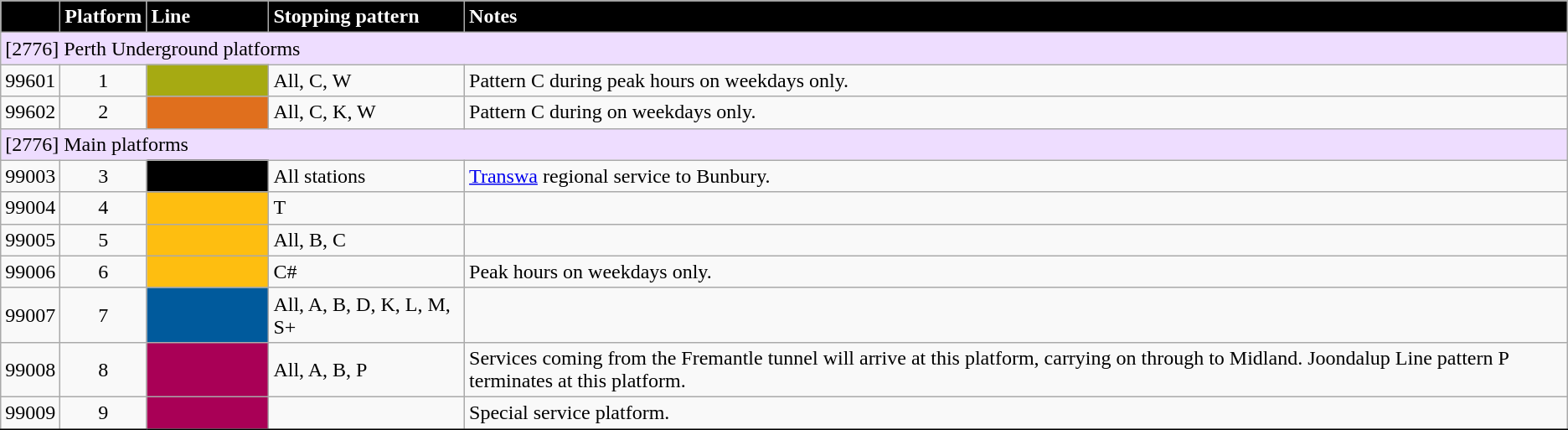<table class="wikitable" style="float: none; margin-center: 1em; margin-bottom: 0.5em; border: black solid 1px; text-align:center;">
<tr style="color:#FFFFFF;">
<th style="background:#000000; text-align:left;"></th>
<th style="background:#000000; text-align:left;">Platform</th>
<th style="background:#000000; text-align:left; width:90px;">Line</th>
<th style="background:#000000; text-align:left;">Stopping pattern</th>
<th style="background:#000000; text-align:left;">Notes</th>
</tr>
<tr>
<td colspan="5" style="background:#EDF; text-align:left;">[2776] Perth Underground platforms</td>
</tr>
<tr>
<td>99601</td>
<td>1</td>
<td style="color:white; background:#A6AA12;"><strong><a href='#'></a></strong></td>
<td style="text-align:left;">All, C, W</td>
<td style="text-align:left;">Pattern C during peak hours on weekdays only.</td>
</tr>
<tr>
<td>99602</td>
<td>2</td>
<td style="color:white; background:#E06F1D;"><strong><a href='#'></a></strong></td>
<td style="text-align:left;">All, C, K, W</td>
<td style="text-align:left;">Pattern C during on weekdays only.</td>
</tr>
<tr>
<td colspan="5" style="background:#EDF; text-align:left;">[2776] Main platforms</td>
</tr>
<tr>
<td>99003</td>
<td>3</td>
<td style="color:#E0730E; background:#000000;"><strong><a href='#'></a></strong></td>
<td style="text-align:left;">All stations</td>
<td style="text-align:left;"><a href='#'>Transwa</a> regional service to Bunbury.</td>
</tr>
<tr>
<td>99004</td>
<td>4</td>
<td style="color:black; background:#FEBE10;"><strong><a href='#'></a></strong></td>
<td style="text-align:left;">T</td>
<td></td>
</tr>
<tr>
<td>99005</td>
<td>5</td>
<td style="color:black; background:#FEBE10;"><strong><a href='#'></a></strong></td>
<td style="text-align:left;">All, B, C</td>
<td style="text-align:left;"></td>
</tr>
<tr>
<td>99006</td>
<td>6</td>
<td style="color:black; background:#FEBE10;"><strong><a href='#'></a></strong></td>
<td style="text-align:left;">C#</td>
<td style="text-align:left;">Peak hours on weekdays only.</td>
</tr>
<tr>
<td>99007</td>
<td>7</td>
<td style="color:white; background:#005A9C;"><strong><a href='#'></a></strong></td>
<td style="text-align:left;">All, A, B, D, K, L, M, S+</td>
<td style="text-align:left;"></td>
</tr>
<tr>
<td>99008</td>
<td>8</td>
<td style="color:white; background:#A90056;"><strong><a href='#'></a></strong></td>
<td style="text-align:left;">All, A, B, P</td>
<td style="text-align:left;">Services coming from the Fremantle tunnel will arrive at this platform, carrying on through to Midland. Joondalup Line pattern P terminates at this platform.</td>
</tr>
<tr>
<td>99009</td>
<td>9</td>
<td style="color:white; background:#A90056;"><strong><a href='#'></a></strong></td>
<td style="text-align:left;"></td>
<td style="text-align:left;">Special service platform.</td>
</tr>
<tr>
</tr>
</table>
